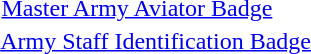<table>
<tr>
<td>  <a href='#'>Master Army Aviator Badge</a></td>
</tr>
<tr>
<td>  <a href='#'>Army Staff Identification Badge</a></td>
</tr>
</table>
